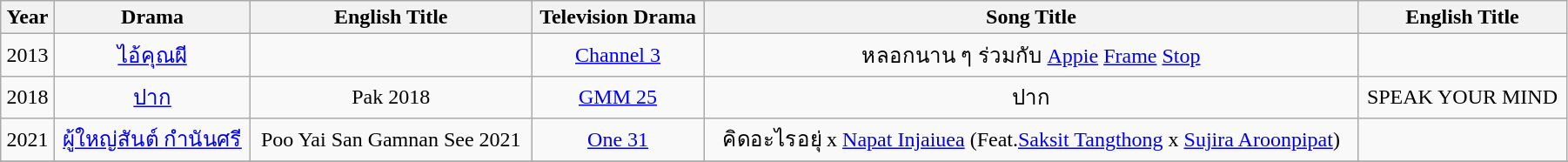<table class="wikitable" width="95%">
<tr>
<th>Year</th>
<th>Drama</th>
<th>English Title</th>
<th>Television Drama</th>
<th>Song Title</th>
<th>English Title</th>
</tr>
<tr>
<td rowspan="1" align="center">2013</td>
<td align="center"><a href='#'>ไอ้คุณผี</a></td>
<td align="center"></td>
<td align="center"><a href='#'>Channel 3</a></td>
<td align="center">หลอกนาน ๆ ร่วมกับ <a href='#'>Appie</a> <a href='#'>Frame</a> <a href='#'>Stop</a></td>
<td align="center"></td>
</tr>
<tr>
<td rowspan="1" align="center">2018</td>
<td align="center"><a href='#'>ปาก</a></td>
<td align="center">Pak 2018</td>
<td align="center"><a href='#'>GMM 25</a></td>
<td align="center">ปาก</td>
<td align="center">SPEAK YOUR MIND</td>
</tr>
<tr>
<td rowspan="1" align="center">2021</td>
<td align="center"><a href='#'>ผู้ใหญ่สันต์ กํานันศรี</a></td>
<td align="center">Poo Yai San Gamnan See 2021</td>
<td align="center"><a href='#'>One 31</a></td>
<td align="center">คิดอะไรอยุ่ x <a href='#'>Napat Injaiuea</a> (Feat.<a href='#'>Saksit Tangthong</a> x <a href='#'>Sujira Aroonpipat</a>)</td>
<td align="center"></td>
</tr>
<tr>
</tr>
</table>
